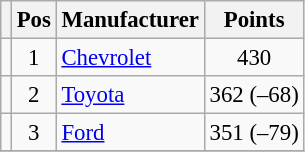<table class="wikitable" style="font-size: 95%;">
<tr>
<th></th>
<th>Pos</th>
<th>Manufacturer</th>
<th>Points</th>
</tr>
<tr>
<td align="left"></td>
<td style="text-align:center;">1</td>
<td><a href='#'>Chevrolet</a></td>
<td style="text-align:center;">430</td>
</tr>
<tr>
<td align="left"></td>
<td style="text-align:center;">2</td>
<td><a href='#'>Toyota</a></td>
<td style="text-align:center;">362 (–68)</td>
</tr>
<tr>
<td align="left"></td>
<td style="text-align:center;">3</td>
<td><a href='#'>Ford</a></td>
<td style="text-align:center;">351 (–79)</td>
</tr>
<tr class="sortbottom">
</tr>
</table>
